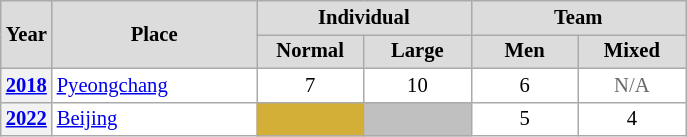<table class="wikitable plainrowheaders" style="background:#fff; font-size:86%; line-height:16px; border:gray solid 1px; border-collapse:collapse;">
<tr style="background:#ccc; text-align:center;">
<th scope="col" rowspan="2" style="background:#dcdcdc; width:25px;">Year</th>
<th scope="col" rowspan="2" style="background:#dcdcdc; width:130px;">Place</th>
<th scope="col" colspan="2" style="background:#dcdcdc; width:130px;">Individual</th>
<th scope="col" colspan="2" style="background:#dcdcdc; width:130px;">Team</th>
</tr>
<tr>
<th scope="col" style="background:#dcdcdc; width:65px;">Normal</th>
<th scope="col" style="background:#dcdcdc; width:65px;">Large</th>
<th scope="col" style="background:#dcdcdc; width:65px;">Men</th>
<th scope="col" style="background:#dcdcdc; width:65px;">Mixed</th>
</tr>
<tr>
<th scope=row align=center><a href='#'>2018</a></th>
<td align=left> <a href='#'>Pyeongchang</a></td>
<td align=center>7</td>
<td align=center>10</td>
<td align=center>6</td>
<td align=center style=color:#696969>N/A</td>
</tr>
<tr>
<th scope=row align=center><a href='#'>2022</a></th>
<td align=left> <a href='#'>Beijing</a></td>
<td align=center bgcolor=#D4AF37></td>
<td align=center style="text-align:center; background:silver;"></td>
<td align=center>5</td>
<td align=center>4</td>
</tr>
</table>
